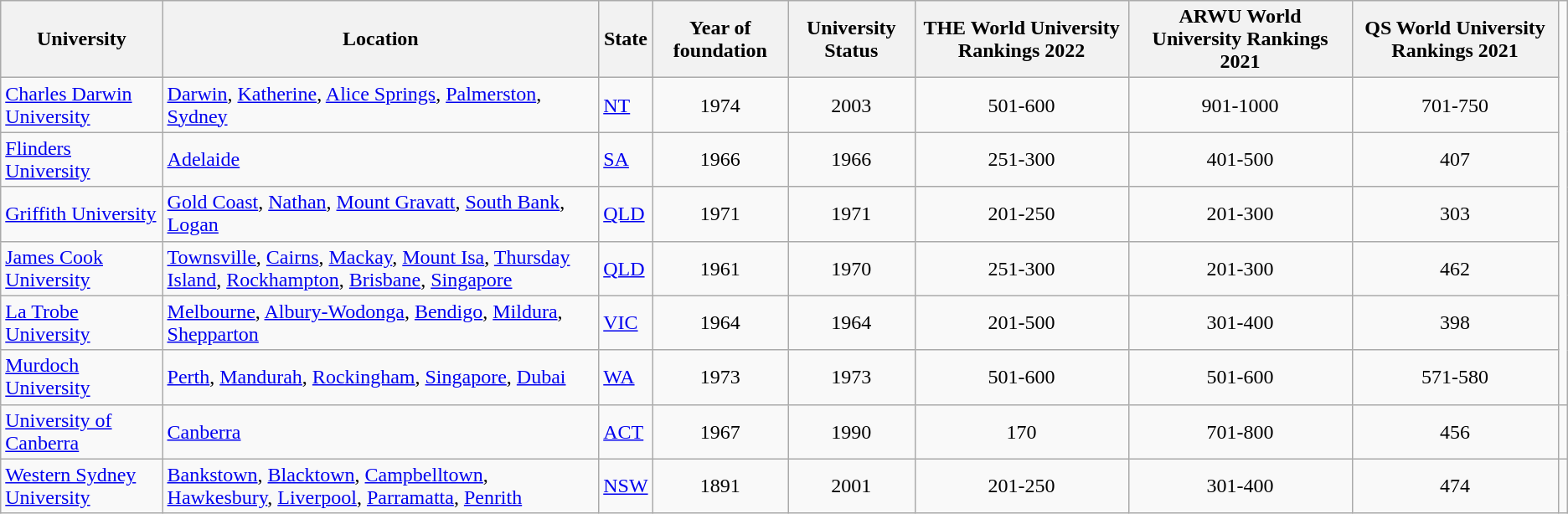<table class="wikitable sortable" style="text-align:center;">
<tr>
<th>University</th>
<th>Location</th>
<th>State</th>
<th>Year of foundation</th>
<th>University Status</th>
<th data-sort-type="number">THE World University Rankings 2022</th>
<th data-sort-type="number">ARWU World University Rankings 2021</th>
<th data-sort-type="number">QS World University Rankings 2021</th>
</tr>
<tr>
<td align="left"><a href='#'>Charles Darwin University</a></td>
<td align="left"><a href='#'>Darwin</a>, <a href='#'>Katherine</a>, <a href='#'>Alice Springs</a>, <a href='#'>Palmerston</a>, <a href='#'>Sydney</a></td>
<td align="left"><a href='#'>NT</a></td>
<td>1974</td>
<td>2003</td>
<td>501-600</td>
<td>901-1000</td>
<td>701-750</td>
</tr>
<tr>
<td align="left"><a href='#'>Flinders University</a></td>
<td align="left"><a href='#'>Adelaide</a></td>
<td align="left"><a href='#'>SA</a></td>
<td>1966</td>
<td>1966</td>
<td>251-300</td>
<td>401-500</td>
<td>407</td>
</tr>
<tr>
<td align="left"><a href='#'>Griffith University</a></td>
<td align="left"><a href='#'>Gold Coast</a>, <a href='#'>Nathan</a>, <a href='#'>Mount Gravatt</a>, <a href='#'>South Bank</a>, <a href='#'>Logan</a></td>
<td align="left"><a href='#'>QLD</a></td>
<td>1971</td>
<td>1971</td>
<td>201-250</td>
<td>201-300</td>
<td>303</td>
</tr>
<tr>
<td align="left"><a href='#'>James Cook University</a></td>
<td align="left"><a href='#'>Townsville</a>, <a href='#'>Cairns</a>, <a href='#'>Mackay</a>, <a href='#'>Mount Isa</a>, <a href='#'>Thursday Island</a>, <a href='#'>Rockhampton</a>, <a href='#'>Brisbane</a>, <a href='#'>Singapore</a></td>
<td align="left"><a href='#'>QLD</a></td>
<td>1961</td>
<td>1970</td>
<td>251-300</td>
<td>201-300</td>
<td>462</td>
</tr>
<tr>
<td align="left"><a href='#'>La Trobe University</a></td>
<td align="left"><a href='#'>Melbourne</a>, <a href='#'>Albury-Wodonga</a>, <a href='#'>Bendigo</a>, <a href='#'>Mildura</a>, <a href='#'>Shepparton</a></td>
<td align="left"><a href='#'>VIC</a></td>
<td>1964</td>
<td>1964</td>
<td>201-500</td>
<td>301-400</td>
<td>398</td>
</tr>
<tr>
<td align="left"><a href='#'>Murdoch University</a></td>
<td align="left"><a href='#'>Perth</a>, <a href='#'>Mandurah</a>, <a href='#'>Rockingham</a>, <a href='#'>Singapore</a>, <a href='#'>Dubai</a></td>
<td align="left"><a href='#'>WA</a></td>
<td>1973</td>
<td>1973</td>
<td>501-600</td>
<td>501-600</td>
<td>571-580</td>
</tr>
<tr>
<td align="left"><a href='#'>University of Canberra</a></td>
<td align="left"><a href='#'>Canberra</a></td>
<td align="left"><a href='#'>ACT</a></td>
<td>1967</td>
<td>1990</td>
<td>170</td>
<td>701-800</td>
<td>456</td>
<td></td>
</tr>
<tr>
<td align="left"><a href='#'>Western Sydney University</a></td>
<td align="left"><a href='#'>Bankstown</a>, <a href='#'>Blacktown</a>, <a href='#'>Campbelltown</a>, <a href='#'>Hawkesbury</a>, <a href='#'>Liverpool</a>, <a href='#'>Parramatta</a>, <a href='#'>Penrith</a></td>
<td align="left"><a href='#'>NSW</a></td>
<td>1891</td>
<td>2001</td>
<td>201-250</td>
<td>301-400</td>
<td>474</td>
</tr>
</table>
